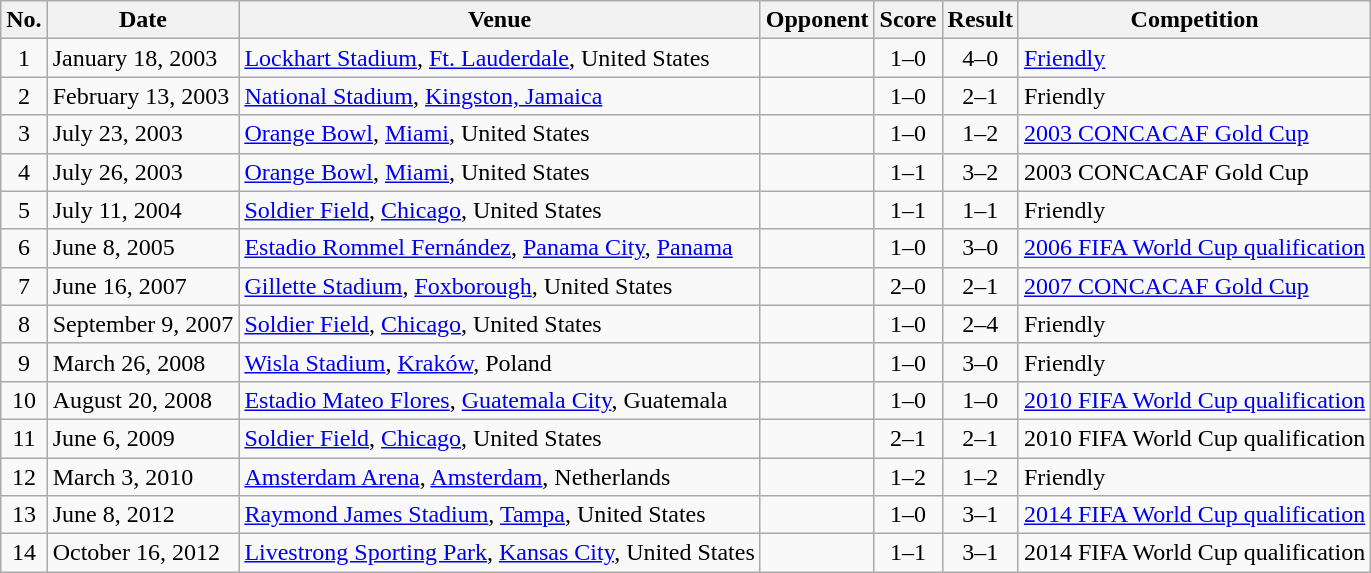<table class="wikitable sortable">
<tr>
<th scope="col">No.</th>
<th scope="col">Date</th>
<th scope="col">Venue</th>
<th scope="col">Opponent</th>
<th scope="col">Score</th>
<th scope="col">Result</th>
<th scope="col">Competition</th>
</tr>
<tr>
<td align="center">1</td>
<td>January 18, 2003</td>
<td><a href='#'>Lockhart Stadium</a>, <a href='#'>Ft. Lauderdale</a>, United States</td>
<td></td>
<td align="center">1–0</td>
<td align="center">4–0</td>
<td><a href='#'>Friendly</a></td>
</tr>
<tr>
<td align="center">2</td>
<td>February 13, 2003</td>
<td><a href='#'>National Stadium</a>, <a href='#'>Kingston, Jamaica</a></td>
<td></td>
<td align="center">1–0</td>
<td align="center">2–1</td>
<td>Friendly</td>
</tr>
<tr>
<td align="center">3</td>
<td>July 23, 2003</td>
<td><a href='#'>Orange Bowl</a>, <a href='#'>Miami</a>, United States</td>
<td></td>
<td align="center">1–0</td>
<td align="center">1–2</td>
<td><a href='#'>2003 CONCACAF Gold Cup</a></td>
</tr>
<tr>
<td align="center">4</td>
<td>July 26, 2003</td>
<td><a href='#'>Orange Bowl</a>, <a href='#'>Miami</a>, United States</td>
<td></td>
<td align="center">1–1</td>
<td align="center">3–2</td>
<td>2003 CONCACAF Gold Cup</td>
</tr>
<tr>
<td align="center">5</td>
<td>July 11, 2004</td>
<td><a href='#'>Soldier Field</a>, <a href='#'>Chicago</a>, United States</td>
<td></td>
<td align="center">1–1</td>
<td align="center">1–1</td>
<td>Friendly</td>
</tr>
<tr>
<td align="center">6</td>
<td>June 8, 2005</td>
<td><a href='#'>Estadio Rommel Fernández</a>, <a href='#'>Panama City</a>, <a href='#'>Panama</a></td>
<td></td>
<td align="center">1–0</td>
<td align="center">3–0</td>
<td><a href='#'>2006 FIFA World Cup qualification</a></td>
</tr>
<tr>
<td align="center">7</td>
<td>June 16, 2007</td>
<td><a href='#'>Gillette Stadium</a>, <a href='#'>Foxborough</a>, United States</td>
<td></td>
<td align="center">2–0</td>
<td align="center">2–1</td>
<td><a href='#'>2007 CONCACAF Gold Cup</a></td>
</tr>
<tr>
<td align="center">8</td>
<td>September 9, 2007</td>
<td><a href='#'>Soldier Field</a>, <a href='#'>Chicago</a>, United States</td>
<td></td>
<td align="center">1–0</td>
<td align="center">2–4</td>
<td>Friendly</td>
</tr>
<tr>
<td align="center">9</td>
<td>March 26, 2008</td>
<td><a href='#'>Wisla Stadium</a>, <a href='#'>Kraków</a>, Poland</td>
<td></td>
<td align="center">1–0</td>
<td align="center">3–0</td>
<td>Friendly</td>
</tr>
<tr>
<td align="center">10</td>
<td>August 20, 2008</td>
<td><a href='#'>Estadio Mateo Flores</a>, <a href='#'>Guatemala City</a>, Guatemala</td>
<td></td>
<td align="center">1–0</td>
<td align="center">1–0</td>
<td><a href='#'>2010 FIFA World Cup qualification</a></td>
</tr>
<tr>
<td align="center">11</td>
<td>June 6, 2009</td>
<td><a href='#'>Soldier Field</a>, <a href='#'>Chicago</a>, United States</td>
<td></td>
<td align="center">2–1</td>
<td align="center">2–1</td>
<td>2010 FIFA World Cup qualification</td>
</tr>
<tr>
<td align="center">12</td>
<td>March 3, 2010</td>
<td><a href='#'>Amsterdam Arena</a>, <a href='#'>Amsterdam</a>, Netherlands</td>
<td></td>
<td align="center">1–2</td>
<td align="center">1–2</td>
<td>Friendly</td>
</tr>
<tr>
<td align="center">13</td>
<td>June 8, 2012</td>
<td><a href='#'>Raymond James Stadium</a>, <a href='#'>Tampa</a>, United States</td>
<td></td>
<td align="center">1–0</td>
<td align="center">3–1</td>
<td><a href='#'>2014 FIFA World Cup qualification</a></td>
</tr>
<tr>
<td align="center">14</td>
<td>October 16, 2012</td>
<td><a href='#'>Livestrong Sporting Park</a>, <a href='#'>Kansas City</a>, United States</td>
<td></td>
<td align="center">1–1</td>
<td align="center">3–1</td>
<td>2014 FIFA World Cup qualification</td>
</tr>
</table>
